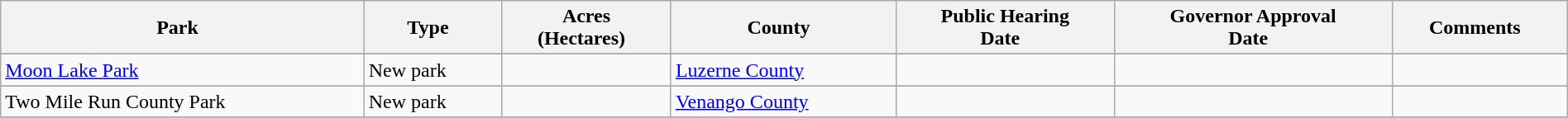<table class="wikitable sortable" style="width:100%">
<tr>
<th><strong>Park</strong>  </th>
<th><strong>Type</strong>  </th>
<th><strong>Acres <br>(Hectares)</strong>  </th>
<th><strong>County</strong>  </th>
<th><strong>Public Hearing <br>Date</strong>  </th>
<th><strong>Governor Approval <br>Date</strong>  </th>
<th class="unsortable"><strong>Comments</strong>  </th>
</tr>
<tr ->
</tr>
<tr>
<td><a href='#'>Moon Lake Park</a></td>
<td>New park</td>
<td></td>
<td><a href='#'>Luzerne County</a></td>
<td></td>
<td></td>
<td></td>
</tr>
<tr ->
</tr>
<tr>
<td>Two Mile Run County Park</td>
<td>New park</td>
<td></td>
<td><a href='#'>Venango County</a></td>
<td></td>
<td></td>
<td></td>
</tr>
<tr ->
</tr>
</table>
